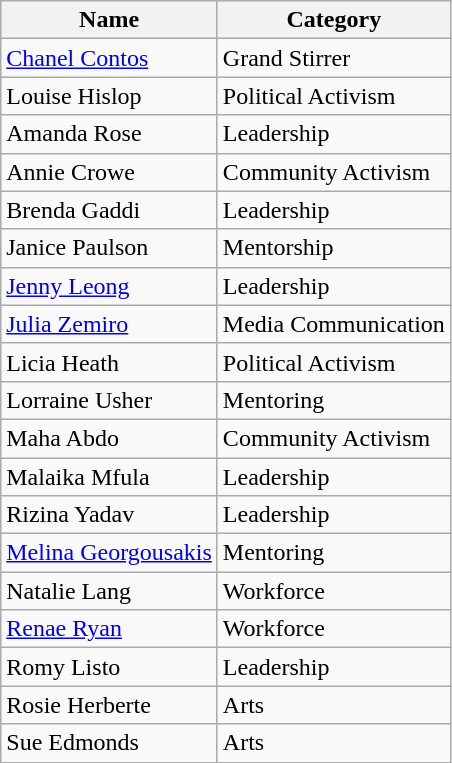<table class="wikitable">
<tr>
<th>Name</th>
<th>Category</th>
</tr>
<tr>
<td><a href='#'>Chanel Contos</a></td>
<td>Grand Stirrer</td>
</tr>
<tr>
<td>Louise Hislop</td>
<td>Political Activism</td>
</tr>
<tr>
<td>Amanda Rose</td>
<td>Leadership</td>
</tr>
<tr>
<td>Annie Crowe</td>
<td>Community Activism</td>
</tr>
<tr>
<td>Brenda Gaddi</td>
<td>Leadership</td>
</tr>
<tr>
<td>Janice Paulson</td>
<td>Mentorship</td>
</tr>
<tr>
<td><a href='#'>Jenny Leong</a></td>
<td>Leadership</td>
</tr>
<tr>
<td><a href='#'>Julia Zemiro</a></td>
<td>Media Communication</td>
</tr>
<tr>
<td>Licia Heath</td>
<td>Political Activism</td>
</tr>
<tr>
<td>Lorraine Usher</td>
<td>Mentoring</td>
</tr>
<tr>
<td>Maha Abdo</td>
<td>Community Activism</td>
</tr>
<tr>
<td>Malaika Mfula</td>
<td>Leadership</td>
</tr>
<tr>
<td>Rizina Yadav</td>
<td>Leadership</td>
</tr>
<tr>
<td><a href='#'>Melina Georgousakis</a></td>
<td>Mentoring</td>
</tr>
<tr>
<td>Natalie Lang</td>
<td>Workforce</td>
</tr>
<tr>
<td><a href='#'>Renae Ryan</a></td>
<td>Workforce</td>
</tr>
<tr>
<td>Romy Listo</td>
<td>Leadership</td>
</tr>
<tr>
<td>Rosie Herberte</td>
<td>Arts</td>
</tr>
<tr>
<td>Sue Edmonds</td>
<td>Arts</td>
</tr>
</table>
